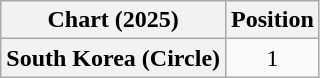<table class="wikitable plainrowheaders" style="text-align:center">
<tr>
<th scope="col">Chart (2025)</th>
<th scope="col">Position</th>
</tr>
<tr>
<th scope="row">South Korea (Circle)</th>
<td>1</td>
</tr>
</table>
